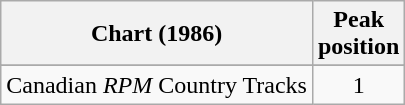<table class="wikitable sortable">
<tr>
<th align="left">Chart (1986)</th>
<th align="center">Peak<br>position</th>
</tr>
<tr>
</tr>
<tr>
<td align="left">Canadian <em>RPM</em> Country Tracks</td>
<td align="center">1</td>
</tr>
</table>
